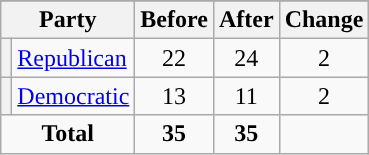<table class="wikitable" style="text-align:center;">
<tr>
</tr>
<tr>
<th colspan=2>Party</th>
<th>Before</th>
<th>After</th>
<th>Change</th>
</tr>
<tr>
<th style="background-color:"></th>
<td style="text-align:left;"><a href='#'>Republican</a></td>
<td>22</td>
<td>24</td>
<td> 2</td>
</tr>
<tr>
<th style="background-color:"></th>
<td style="text-align:left;"><a href='#'>Democratic</a></td>
<td>13</td>
<td>11</td>
<td> 2</td>
</tr>
<tr>
<td colspan=2><strong>Total</strong></td>
<td><strong>35</strong></td>
<td><strong>35</strong></td>
<td></td>
</tr>
</table>
